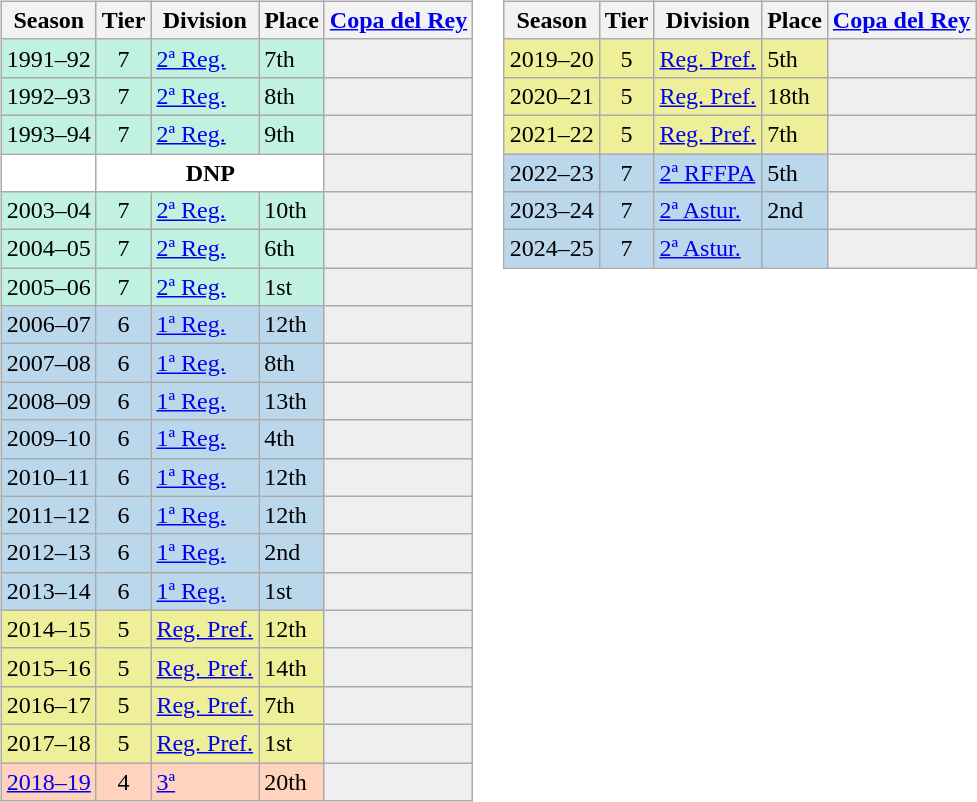<table>
<tr>
<td valign="top" width=0%><br><table class="wikitable">
<tr style="background:#f0f6fa;">
<th>Season</th>
<th>Tier</th>
<th>Division</th>
<th>Place</th>
<th><a href='#'>Copa del Rey</a></th>
</tr>
<tr>
<td style="background:#C0F2DF;">1991–92</td>
<td style="background:#C0F2DF;" align="center">7</td>
<td style="background:#C0F2DF;"><a href='#'>2ª Reg.</a></td>
<td style="background:#C0F2DF;">7th</td>
<th style="background:#efefef;"></th>
</tr>
<tr>
<td style="background:#C0F2DF;">1992–93</td>
<td style="background:#C0F2DF;" align="center">7</td>
<td style="background:#C0F2DF;"><a href='#'>2ª Reg.</a></td>
<td style="background:#C0F2DF;">8th</td>
<th style="background:#efefef;"></th>
</tr>
<tr>
<td style="background:#C0F2DF;">1993–94</td>
<td style="background:#C0F2DF;" align="center">7</td>
<td style="background:#C0F2DF;"><a href='#'>2ª Reg.</a></td>
<td style="background:#C0F2DF;">9th</td>
<th style="background:#efefef;"></th>
</tr>
<tr>
<td style="background:#FFFFFF;"></td>
<th style="background:#FFFFFF;" colspan="3">DNP</th>
<th style="background:#efefef;"></th>
</tr>
<tr>
<td style="background:#C0F2DF;">2003–04</td>
<td style="background:#C0F2DF;" align="center">7</td>
<td style="background:#C0F2DF;"><a href='#'>2ª Reg.</a></td>
<td style="background:#C0F2DF;">10th</td>
<th style="background:#efefef;"></th>
</tr>
<tr>
<td style="background:#C0F2DF;">2004–05</td>
<td style="background:#C0F2DF;" align="center">7</td>
<td style="background:#C0F2DF;"><a href='#'>2ª Reg.</a></td>
<td style="background:#C0F2DF;">6th</td>
<th style="background:#efefef;"></th>
</tr>
<tr>
<td style="background:#C0F2DF;">2005–06</td>
<td style="background:#C0F2DF;" align="center">7</td>
<td style="background:#C0F2DF;"><a href='#'>2ª Reg.</a></td>
<td style="background:#C0F2DF;">1st</td>
<th style="background:#efefef;"></th>
</tr>
<tr>
<td style="background:#BBD7EC;">2006–07</td>
<td style="background:#BBD7EC;" align="center">6</td>
<td style="background:#BBD7EC;"><a href='#'>1ª Reg.</a></td>
<td style="background:#BBD7EC;">12th</td>
<th style="background:#efefef;"></th>
</tr>
<tr>
<td style="background:#BBD7EC;">2007–08</td>
<td style="background:#BBD7EC;" align="center">6</td>
<td style="background:#BBD7EC;"><a href='#'>1ª Reg.</a></td>
<td style="background:#BBD7EC;">8th</td>
<th style="background:#efefef;"></th>
</tr>
<tr>
<td style="background:#BBD7EC;">2008–09</td>
<td style="background:#BBD7EC;" align="center">6</td>
<td style="background:#BBD7EC;"><a href='#'>1ª Reg.</a></td>
<td style="background:#BBD7EC;">13th</td>
<th style="background:#efefef;"></th>
</tr>
<tr>
<td style="background:#BBD7EC;">2009–10</td>
<td style="background:#BBD7EC;" align="center">6</td>
<td style="background:#BBD7EC;"><a href='#'>1ª Reg.</a></td>
<td style="background:#BBD7EC;">4th</td>
<th style="background:#efefef;"></th>
</tr>
<tr>
<td style="background:#BBD7EC;">2010–11</td>
<td style="background:#BBD7EC;" align="center">6</td>
<td style="background:#BBD7EC;"><a href='#'>1ª Reg.</a></td>
<td style="background:#BBD7EC;">12th</td>
<th style="background:#efefef;"></th>
</tr>
<tr>
<td style="background:#BBD7EC;">2011–12</td>
<td style="background:#BBD7EC;" align="center">6</td>
<td style="background:#BBD7EC;"><a href='#'>1ª Reg.</a></td>
<td style="background:#BBD7EC;">12th</td>
<th style="background:#efefef;"></th>
</tr>
<tr>
<td style="background:#BBD7EC;">2012–13</td>
<td style="background:#BBD7EC;" align="center">6</td>
<td style="background:#BBD7EC;"><a href='#'>1ª Reg.</a></td>
<td style="background:#BBD7EC;">2nd</td>
<th style="background:#efefef;"></th>
</tr>
<tr>
<td style="background:#BBD7EC;">2013–14</td>
<td style="background:#BBD7EC;" align="center">6</td>
<td style="background:#BBD7EC;"><a href='#'>1ª Reg.</a></td>
<td style="background:#BBD7EC;">1st</td>
<th style="background:#efefef;"></th>
</tr>
<tr>
<td style="background:#EFEF99;">2014–15</td>
<td style="background:#EFEF99;" align="center">5</td>
<td style="background:#EFEF99;"><a href='#'>Reg. Pref.</a></td>
<td style="background:#EFEF99;">12th</td>
<td style="background:#efefef;"></td>
</tr>
<tr>
<td style="background:#EFEF99;">2015–16</td>
<td style="background:#EFEF99;" align="center">5</td>
<td style="background:#EFEF99;"><a href='#'>Reg. Pref.</a></td>
<td style="background:#EFEF99;">14th</td>
<td style="background:#efefef;"></td>
</tr>
<tr>
<td style="background:#EFEF99;">2016–17</td>
<td style="background:#EFEF99;" align="center">5</td>
<td style="background:#EFEF99;"><a href='#'>Reg. Pref.</a></td>
<td style="background:#EFEF99;">7th</td>
<td style="background:#efefef;"></td>
</tr>
<tr>
<td style="background:#EFEF99;">2017–18</td>
<td style="background:#EFEF99;" align="center">5</td>
<td style="background:#EFEF99;"><a href='#'>Reg. Pref.</a></td>
<td style="background:#EFEF99;">1st</td>
<td style="background:#efefef;"></td>
</tr>
<tr>
<td style="background:#FFD3BD;"><a href='#'>2018–19</a></td>
<td style="background:#FFD3BD;" align="center">4</td>
<td style="background:#FFD3BD;"><a href='#'>3ª</a></td>
<td style="background:#FFD3BD;">20th</td>
<td style="background:#efefef;"></td>
</tr>
</table>
</td>
<td valign="top" width=0%><br><table class="wikitable">
<tr style="background:#f0f6fa;">
<th>Season</th>
<th>Tier</th>
<th>Division</th>
<th>Place</th>
<th><a href='#'>Copa del Rey</a></th>
</tr>
<tr>
<td style="background:#EFEF99;">2019–20</td>
<td style="background:#EFEF99;" align="center">5</td>
<td style="background:#EFEF99;"><a href='#'>Reg. Pref.</a></td>
<td style="background:#EFEF99;">5th</td>
<th style="background:#efefef;"></th>
</tr>
<tr>
<td style="background:#EFEF99;">2020–21</td>
<td style="background:#EFEF99;" align="center">5</td>
<td style="background:#EFEF99;"><a href='#'>Reg. Pref.</a></td>
<td style="background:#EFEF99;">18th</td>
<th style="background:#efefef;"></th>
</tr>
<tr>
<td style="background:#EFEF99;">2021–22</td>
<td style="background:#EFEF99;" align="center">5</td>
<td style="background:#EFEF99;"><a href='#'>Reg. Pref.</a></td>
<td style="background:#EFEF99;">7th</td>
<th style="background:#efefef;"></th>
</tr>
<tr>
<td style="background:#BBD7EC;">2022–23</td>
<td style="background:#BBD7EC;" align="center">7</td>
<td style="background:#BBD7EC;"><a href='#'>2ª RFFPA</a></td>
<td style="background:#BBD7EC;">5th</td>
<th style="background:#efefef;"></th>
</tr>
<tr>
<td style="background:#BBD7EC;">2023–24</td>
<td style="background:#BBD7EC;" align="center">7</td>
<td style="background:#BBD7EC;"><a href='#'>2ª Astur.</a></td>
<td style="background:#BBD7EC;">2nd</td>
<th style="background:#efefef;"></th>
</tr>
<tr>
<td style="background:#BBD7EC;">2024–25</td>
<td style="background:#BBD7EC;" align="center">7</td>
<td style="background:#BBD7EC;"><a href='#'>2ª Astur.</a></td>
<td style="background:#BBD7EC;"></td>
<th style="background:#efefef;"></th>
</tr>
</table>
</td>
</tr>
</table>
